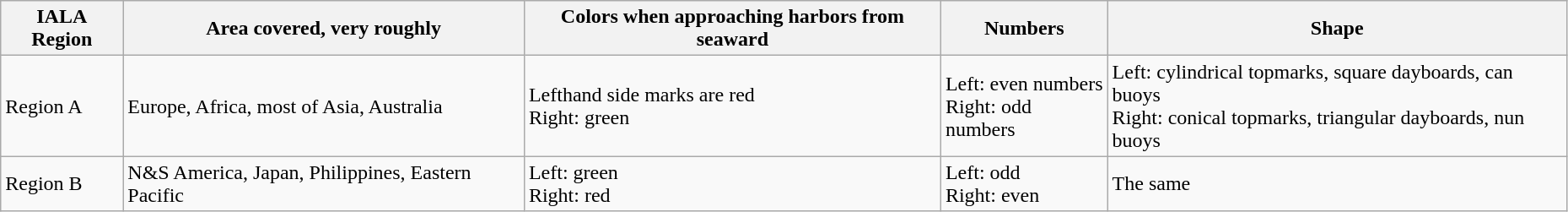<table class="wikitable" style="width:98%">
<tr>
<th>IALA Region</th>
<th>Area covered, very roughly</th>
<th>Colors when approaching harbors from seaward</th>
<th>Numbers</th>
<th>Shape</th>
</tr>
<tr>
<td>Region A</td>
<td>Europe, Africa, most of Asia, Australia</td>
<td>Lefthand side marks are red<br>Right: green</td>
<td>Left: even numbers<br>Right: odd numbers</td>
<td>Left: cylindrical topmarks, square dayboards, can buoys<br>Right: conical topmarks, triangular dayboards, nun buoys</td>
</tr>
<tr>
<td>Region B</td>
<td>N&S America, Japan, Philippines, Eastern Pacific</td>
<td>Left: green<br>Right: red</td>
<td>Left: odd<br>Right: even</td>
<td>The same</td>
</tr>
</table>
